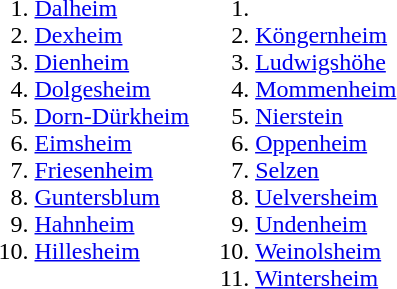<table>
<tr valign=top>
<td><br><ol><li><a href='#'>Dalheim</a></li><li><a href='#'>Dexheim</a></li><li><a href='#'>Dienheim</a></li><li><a href='#'>Dolgesheim</a></li><li><a href='#'>Dorn-Dürkheim</a></li><li><a href='#'>Eimsheim</a></li><li><a href='#'>Friesenheim</a></li><li><a href='#'>Guntersblum</a></li><li><a href='#'>Hahnheim</a></li><li><a href='#'>Hillesheim</a></li></ol></td>
<td><br><ol><li><li><a href='#'>Köngernheim</a></li><li><a href='#'>Ludwigshöhe</a></li><li><a href='#'>Mommenheim</a></li><li><a href='#'>Nierstein</a></li><li><a href='#'>Oppenheim</a></li><li><a href='#'>Selzen</a></li><li><a href='#'>Uelversheim</a></li><li><a href='#'>Undenheim</a></li><li><a href='#'>Weinolsheim</a></li><li><a href='#'>Wintersheim</a></li></ol></td>
</tr>
</table>
